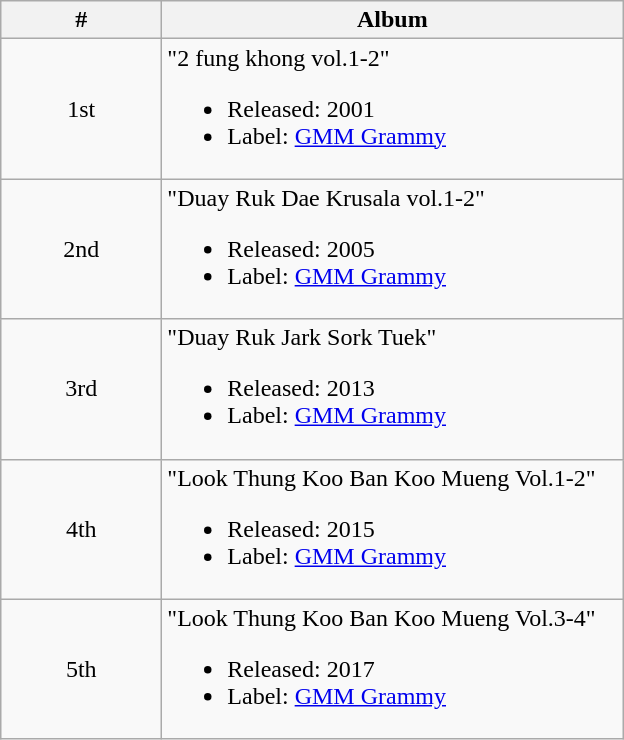<table class="wikitable">
<tr>
<th width="100">#</th>
<th width="300">Album</th>
</tr>
<tr>
<td style="text-align:center;">1st</td>
<td>"2 fung khong vol.1-2"<br><ul><li>Released: 2001</li><li>Label: <a href='#'>GMM Grammy</a></li></ul></td>
</tr>
<tr>
<td style="text-align:center;">2nd</td>
<td>"Duay Ruk Dae Krusala vol.1-2"<br><ul><li>Released: 2005</li><li>Label: <a href='#'>GMM Grammy</a></li></ul></td>
</tr>
<tr>
<td style="text-align:center;">3rd</td>
<td>"Duay Ruk Jark Sork Tuek"<br><ul><li>Released: 2013</li><li>Label: <a href='#'>GMM Grammy</a></li></ul></td>
</tr>
<tr>
<td style="text-align:center;">4th</td>
<td>"Look Thung Koo Ban Koo Mueng Vol.1-2"<br><ul><li>Released: 2015</li><li>Label: <a href='#'>GMM Grammy</a></li></ul></td>
</tr>
<tr>
<td style="text-align:center;">5th</td>
<td>"Look Thung Koo Ban Koo Mueng Vol.3-4"<br><ul><li>Released: 2017</li><li>Label: <a href='#'>GMM Grammy</a></li></ul></td>
</tr>
</table>
